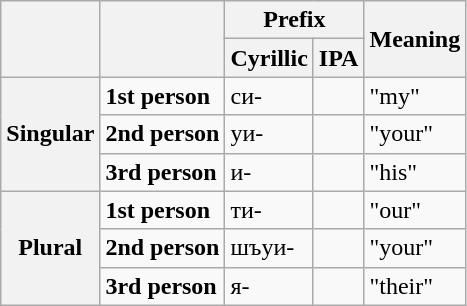<table class="wikitable">
<tr>
<th rowspan=2></th>
<th rowspan=2></th>
<th colspan=2>Prefix</th>
<th rowspan=2>Meaning</th>
</tr>
<tr>
<th>Cyrillic</th>
<th>IPA</th>
</tr>
<tr>
<th rowspan=3>Singular</th>
<td><strong>1st person</strong></td>
<td>си-</td>
<td></td>
<td>"my"</td>
</tr>
<tr>
<td><strong>2nd person</strong></td>
<td>уи-</td>
<td></td>
<td>"your"</td>
</tr>
<tr>
<td><strong>3rd person</strong></td>
<td>и-</td>
<td></td>
<td>"his"</td>
</tr>
<tr>
<th rowspan=3>Plural</th>
<td><strong>1st person</strong></td>
<td>ти-</td>
<td></td>
<td>"our"</td>
</tr>
<tr>
<td><strong>2nd person</strong></td>
<td>шъуи-</td>
<td></td>
<td>"your"</td>
</tr>
<tr>
<td><strong>3rd person</strong></td>
<td>я-</td>
<td></td>
<td>"their"</td>
</tr>
</table>
